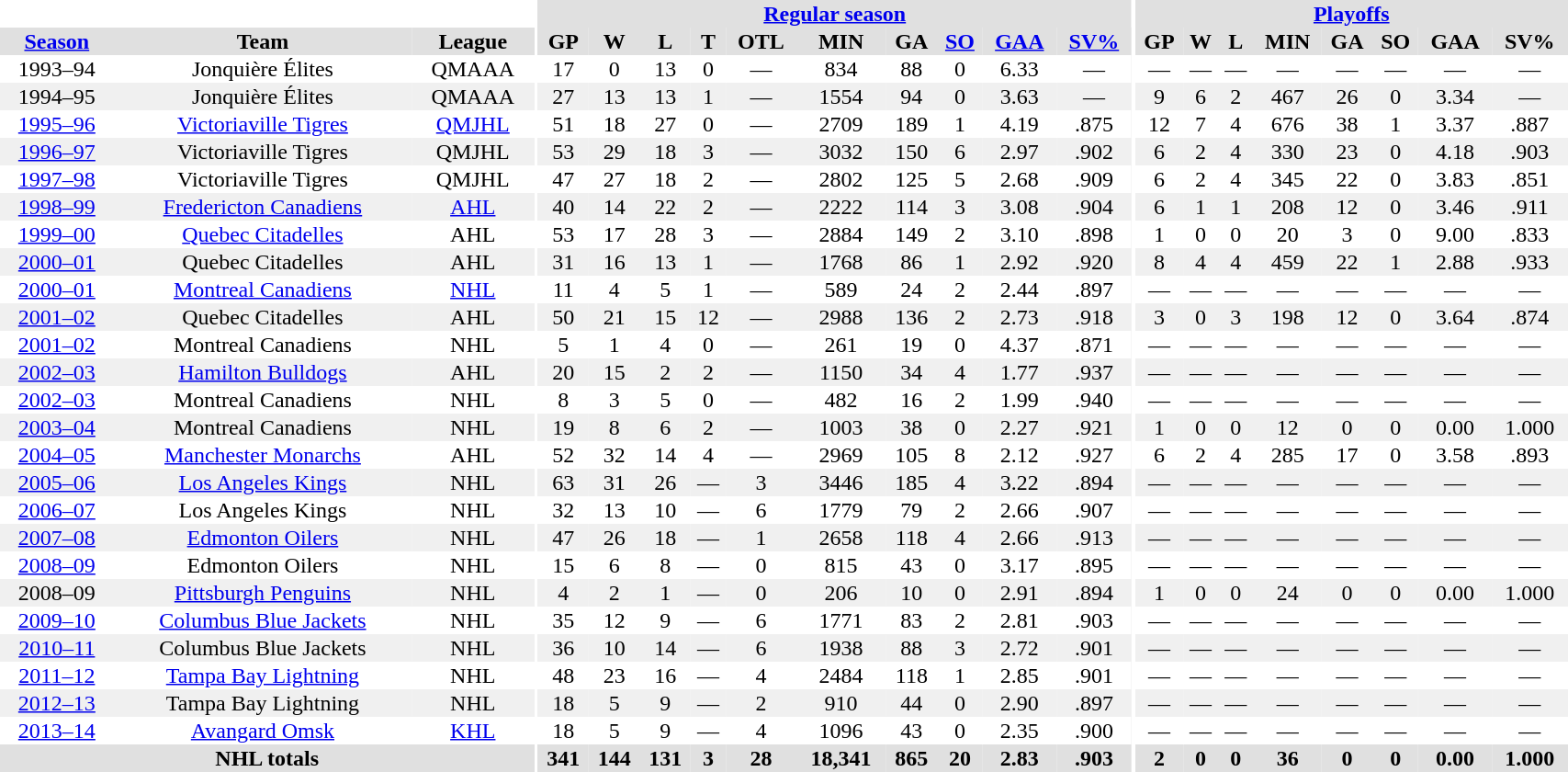<table border="0" cellpadding="1" cellspacing="0" style="width:90%; text-align:center;">
<tr bgcolor="#e0e0e0">
<th colspan="3" bgcolor="#ffffff"></th>
<th rowspan="99" bgcolor="#ffffff"></th>
<th colspan="10" bgcolor="#e0e0e0"><a href='#'>Regular season</a></th>
<th rowspan="99" bgcolor="#ffffff"></th>
<th colspan="8" bgcolor="#e0e0e0"><a href='#'>Playoffs</a></th>
</tr>
<tr bgcolor="#e0e0e0">
<th><a href='#'>Season</a></th>
<th>Team</th>
<th>League</th>
<th>GP</th>
<th>W</th>
<th>L</th>
<th>T</th>
<th>OTL</th>
<th>MIN</th>
<th>GA</th>
<th><a href='#'>SO</a></th>
<th><a href='#'>GAA</a></th>
<th><a href='#'>SV%</a></th>
<th>GP</th>
<th>W</th>
<th>L</th>
<th>MIN</th>
<th>GA</th>
<th>SO</th>
<th>GAA</th>
<th>SV%</th>
</tr>
<tr>
<td>1993–94</td>
<td>Jonquière Élites</td>
<td>QMAAA</td>
<td>17</td>
<td>0</td>
<td>13</td>
<td>0</td>
<td>—</td>
<td>834</td>
<td>88</td>
<td>0</td>
<td>6.33</td>
<td>—</td>
<td>—</td>
<td>—</td>
<td>—</td>
<td>—</td>
<td>—</td>
<td>—</td>
<td>—</td>
<td>—</td>
</tr>
<tr bgcolor="#f0f0f0">
<td>1994–95</td>
<td>Jonquière Élites</td>
<td>QMAAA</td>
<td>27</td>
<td>13</td>
<td>13</td>
<td>1</td>
<td>—</td>
<td>1554</td>
<td>94</td>
<td>0</td>
<td>3.63</td>
<td>—</td>
<td>9</td>
<td>6</td>
<td>2</td>
<td>467</td>
<td>26</td>
<td>0</td>
<td>3.34</td>
<td>—</td>
</tr>
<tr>
<td><a href='#'>1995–96</a></td>
<td><a href='#'>Victoriaville Tigres</a></td>
<td><a href='#'>QMJHL</a></td>
<td>51</td>
<td>18</td>
<td>27</td>
<td>0</td>
<td>—</td>
<td>2709</td>
<td>189</td>
<td>1</td>
<td>4.19</td>
<td>.875</td>
<td>12</td>
<td>7</td>
<td>4</td>
<td>676</td>
<td>38</td>
<td>1</td>
<td>3.37</td>
<td>.887</td>
</tr>
<tr bgcolor="#f0f0f0">
<td><a href='#'>1996–97</a></td>
<td>Victoriaville Tigres</td>
<td>QMJHL</td>
<td>53</td>
<td>29</td>
<td>18</td>
<td>3</td>
<td>—</td>
<td>3032</td>
<td>150</td>
<td>6</td>
<td>2.97</td>
<td>.902</td>
<td>6</td>
<td>2</td>
<td>4</td>
<td>330</td>
<td>23</td>
<td>0</td>
<td>4.18</td>
<td>.903</td>
</tr>
<tr>
<td><a href='#'>1997–98</a></td>
<td>Victoriaville Tigres</td>
<td>QMJHL</td>
<td>47</td>
<td>27</td>
<td>18</td>
<td>2</td>
<td>—</td>
<td>2802</td>
<td>125</td>
<td>5</td>
<td>2.68</td>
<td>.909</td>
<td>6</td>
<td>2</td>
<td>4</td>
<td>345</td>
<td>22</td>
<td>0</td>
<td>3.83</td>
<td>.851</td>
</tr>
<tr bgcolor="#f0f0f0">
<td><a href='#'>1998–99</a></td>
<td><a href='#'>Fredericton Canadiens</a></td>
<td><a href='#'>AHL</a></td>
<td>40</td>
<td>14</td>
<td>22</td>
<td>2</td>
<td>—</td>
<td>2222</td>
<td>114</td>
<td>3</td>
<td>3.08</td>
<td>.904</td>
<td>6</td>
<td>1</td>
<td>1</td>
<td>208</td>
<td>12</td>
<td>0</td>
<td>3.46</td>
<td>.911</td>
</tr>
<tr>
<td><a href='#'>1999–00</a></td>
<td><a href='#'>Quebec Citadelles</a></td>
<td>AHL</td>
<td>53</td>
<td>17</td>
<td>28</td>
<td>3</td>
<td>—</td>
<td>2884</td>
<td>149</td>
<td>2</td>
<td>3.10</td>
<td>.898</td>
<td>1</td>
<td>0</td>
<td>0</td>
<td>20</td>
<td>3</td>
<td>0</td>
<td>9.00</td>
<td>.833</td>
</tr>
<tr bgcolor="#f0f0f0">
<td><a href='#'>2000–01</a></td>
<td>Quebec Citadelles</td>
<td>AHL</td>
<td>31</td>
<td>16</td>
<td>13</td>
<td>1</td>
<td>—</td>
<td>1768</td>
<td>86</td>
<td>1</td>
<td>2.92</td>
<td>.920</td>
<td>8</td>
<td>4</td>
<td>4</td>
<td>459</td>
<td>22</td>
<td>1</td>
<td>2.88</td>
<td>.933</td>
</tr>
<tr>
<td><a href='#'>2000–01</a></td>
<td><a href='#'>Montreal Canadiens</a></td>
<td><a href='#'>NHL</a></td>
<td>11</td>
<td>4</td>
<td>5</td>
<td>1</td>
<td>—</td>
<td>589</td>
<td>24</td>
<td>2</td>
<td>2.44</td>
<td>.897</td>
<td>—</td>
<td>—</td>
<td>—</td>
<td>—</td>
<td>—</td>
<td>—</td>
<td>—</td>
<td>—</td>
</tr>
<tr bgcolor="#f0f0f0">
<td><a href='#'>2001–02</a></td>
<td>Quebec Citadelles</td>
<td>AHL</td>
<td>50</td>
<td>21</td>
<td>15</td>
<td>12</td>
<td>—</td>
<td>2988</td>
<td>136</td>
<td>2</td>
<td>2.73</td>
<td>.918</td>
<td>3</td>
<td>0</td>
<td>3</td>
<td>198</td>
<td>12</td>
<td>0</td>
<td>3.64</td>
<td>.874</td>
</tr>
<tr>
<td><a href='#'>2001–02</a></td>
<td>Montreal Canadiens</td>
<td>NHL</td>
<td>5</td>
<td>1</td>
<td>4</td>
<td>0</td>
<td>—</td>
<td>261</td>
<td>19</td>
<td>0</td>
<td>4.37</td>
<td>.871</td>
<td>—</td>
<td>—</td>
<td>—</td>
<td>—</td>
<td>—</td>
<td>—</td>
<td>—</td>
<td>—</td>
</tr>
<tr bgcolor="#f0f0f0">
<td><a href='#'>2002–03</a></td>
<td><a href='#'>Hamilton Bulldogs</a></td>
<td>AHL</td>
<td>20</td>
<td>15</td>
<td>2</td>
<td>2</td>
<td>—</td>
<td>1150</td>
<td>34</td>
<td>4</td>
<td>1.77</td>
<td>.937</td>
<td>—</td>
<td>—</td>
<td>—</td>
<td>—</td>
<td>—</td>
<td>—</td>
<td>—</td>
<td>—</td>
</tr>
<tr>
<td><a href='#'>2002–03</a></td>
<td>Montreal Canadiens</td>
<td>NHL</td>
<td>8</td>
<td>3</td>
<td>5</td>
<td>0</td>
<td>—</td>
<td>482</td>
<td>16</td>
<td>2</td>
<td>1.99</td>
<td>.940</td>
<td>—</td>
<td>—</td>
<td>—</td>
<td>—</td>
<td>—</td>
<td>—</td>
<td>—</td>
<td>—</td>
</tr>
<tr bgcolor="#f0f0f0">
<td><a href='#'>2003–04</a></td>
<td>Montreal Canadiens</td>
<td>NHL</td>
<td>19</td>
<td>8</td>
<td>6</td>
<td>2</td>
<td>—</td>
<td>1003</td>
<td>38</td>
<td>0</td>
<td>2.27</td>
<td>.921</td>
<td>1</td>
<td>0</td>
<td>0</td>
<td>12</td>
<td>0</td>
<td>0</td>
<td>0.00</td>
<td>1.000</td>
</tr>
<tr>
<td><a href='#'>2004–05</a></td>
<td><a href='#'>Manchester Monarchs</a></td>
<td>AHL</td>
<td>52</td>
<td>32</td>
<td>14</td>
<td>4</td>
<td>—</td>
<td>2969</td>
<td>105</td>
<td>8</td>
<td>2.12</td>
<td>.927</td>
<td>6</td>
<td>2</td>
<td>4</td>
<td>285</td>
<td>17</td>
<td>0</td>
<td>3.58</td>
<td>.893</td>
</tr>
<tr bgcolor="#f0f0f0">
<td><a href='#'>2005–06</a></td>
<td><a href='#'>Los Angeles Kings</a></td>
<td>NHL</td>
<td>63</td>
<td>31</td>
<td>26</td>
<td>—</td>
<td>3</td>
<td>3446</td>
<td>185</td>
<td>4</td>
<td>3.22</td>
<td>.894</td>
<td>—</td>
<td>—</td>
<td>—</td>
<td>—</td>
<td>—</td>
<td>—</td>
<td>—</td>
<td>—</td>
</tr>
<tr>
<td><a href='#'>2006–07</a></td>
<td>Los Angeles Kings</td>
<td>NHL</td>
<td>32</td>
<td>13</td>
<td>10</td>
<td>—</td>
<td>6</td>
<td>1779</td>
<td>79</td>
<td>2</td>
<td>2.66</td>
<td>.907</td>
<td>—</td>
<td>—</td>
<td>—</td>
<td>—</td>
<td>—</td>
<td>—</td>
<td>—</td>
<td>—</td>
</tr>
<tr bgcolor="#f0f0f0">
<td><a href='#'>2007–08</a></td>
<td><a href='#'>Edmonton Oilers</a></td>
<td>NHL</td>
<td>47</td>
<td>26</td>
<td>18</td>
<td>—</td>
<td>1</td>
<td>2658</td>
<td>118</td>
<td>4</td>
<td>2.66</td>
<td>.913</td>
<td>—</td>
<td>—</td>
<td>—</td>
<td>—</td>
<td>—</td>
<td>—</td>
<td>—</td>
<td>—</td>
</tr>
<tr>
<td><a href='#'>2008–09</a></td>
<td>Edmonton Oilers</td>
<td>NHL</td>
<td>15</td>
<td>6</td>
<td>8</td>
<td>—</td>
<td>0</td>
<td>815</td>
<td>43</td>
<td>0</td>
<td>3.17</td>
<td>.895</td>
<td>—</td>
<td>—</td>
<td>—</td>
<td>—</td>
<td>—</td>
<td>—</td>
<td>—</td>
<td>—</td>
</tr>
<tr bgcolor="#f0f0f0">
<td>2008–09</td>
<td><a href='#'>Pittsburgh Penguins</a></td>
<td>NHL</td>
<td>4</td>
<td>2</td>
<td>1</td>
<td>—</td>
<td>0</td>
<td>206</td>
<td>10</td>
<td>0</td>
<td>2.91</td>
<td>.894</td>
<td>1</td>
<td>0</td>
<td>0</td>
<td>24</td>
<td>0</td>
<td>0</td>
<td>0.00</td>
<td>1.000</td>
</tr>
<tr>
<td><a href='#'>2009–10</a></td>
<td><a href='#'>Columbus Blue Jackets</a></td>
<td>NHL</td>
<td>35</td>
<td>12</td>
<td>9</td>
<td>—</td>
<td>6</td>
<td>1771</td>
<td>83</td>
<td>2</td>
<td>2.81</td>
<td>.903</td>
<td>—</td>
<td>—</td>
<td>—</td>
<td>—</td>
<td>—</td>
<td>—</td>
<td>—</td>
<td>—</td>
</tr>
<tr bgcolor="#f0f0f0">
<td><a href='#'>2010–11</a></td>
<td>Columbus Blue Jackets</td>
<td>NHL</td>
<td>36</td>
<td>10</td>
<td>14</td>
<td>—</td>
<td>6</td>
<td>1938</td>
<td>88</td>
<td>3</td>
<td>2.72</td>
<td>.901</td>
<td>—</td>
<td>—</td>
<td>—</td>
<td>—</td>
<td>—</td>
<td>—</td>
<td>—</td>
<td>—</td>
</tr>
<tr>
<td><a href='#'>2011–12</a></td>
<td><a href='#'>Tampa Bay Lightning</a></td>
<td>NHL</td>
<td>48</td>
<td>23</td>
<td>16</td>
<td>—</td>
<td>4</td>
<td>2484</td>
<td>118</td>
<td>1</td>
<td>2.85</td>
<td>.901</td>
<td>—</td>
<td>—</td>
<td>—</td>
<td>—</td>
<td>—</td>
<td>—</td>
<td>—</td>
<td>—</td>
</tr>
<tr bgcolor="#f0f0f0">
<td><a href='#'>2012–13</a></td>
<td>Tampa Bay Lightning</td>
<td>NHL</td>
<td>18</td>
<td>5</td>
<td>9</td>
<td>—</td>
<td>2</td>
<td>910</td>
<td>44</td>
<td>0</td>
<td>2.90</td>
<td>.897</td>
<td>—</td>
<td>—</td>
<td>—</td>
<td>—</td>
<td>—</td>
<td>—</td>
<td>—</td>
<td>—</td>
</tr>
<tr>
<td><a href='#'>2013–14</a></td>
<td><a href='#'>Avangard Omsk</a></td>
<td><a href='#'>KHL</a></td>
<td>18</td>
<td>5</td>
<td>9</td>
<td>—</td>
<td>4</td>
<td>1096</td>
<td>43</td>
<td>0</td>
<td>2.35</td>
<td>.900</td>
<td>—</td>
<td>—</td>
<td>—</td>
<td>—</td>
<td>—</td>
<td>—</td>
<td>—</td>
<td>—</td>
</tr>
<tr bgcolor="#e0e0e0">
<th colspan="3">NHL totals</th>
<th>341</th>
<th>144</th>
<th>131</th>
<th>3</th>
<th>28</th>
<th>18,341</th>
<th>865</th>
<th>20</th>
<th>2.83</th>
<th>.903</th>
<th>2</th>
<th>0</th>
<th>0</th>
<th>36</th>
<th>0</th>
<th>0</th>
<th>0.00</th>
<th>1.000</th>
</tr>
</table>
